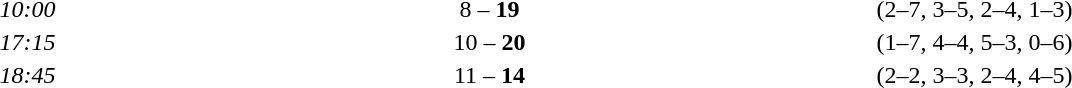<table style="text-align:center">
<tr>
<th width=100></th>
<th width=200></th>
<th width=100></th>
<th width=200></th>
</tr>
<tr>
<td><em>10:00</em></td>
<td align=right></td>
<td>8 – <strong>19</strong></td>
<td align=left><strong></strong></td>
<td>(2–7, 3–5, 2–4, 1–3)</td>
</tr>
<tr>
<td><em>17:15</em></td>
<td align=right></td>
<td>10 – <strong>20</strong></td>
<td align=left><strong></strong></td>
<td>(1–7, 4–4, 5–3, 0–6)</td>
</tr>
<tr>
<td><em>18:45</em></td>
<td align=right></td>
<td>11 – <strong>14</strong></td>
<td align=left><strong></strong></td>
<td>(2–2, 3–3, 2–4, 4–5)</td>
</tr>
</table>
